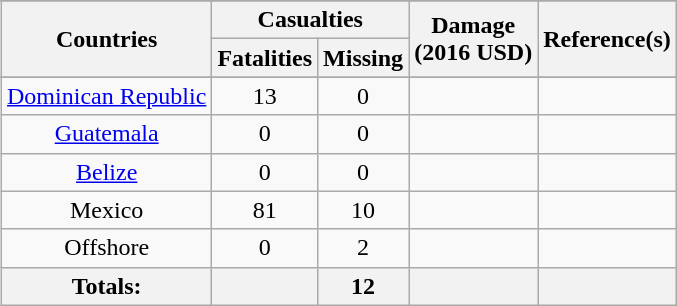<table class="wikitable sortable" align=right>
<tr>
</tr>
<tr style="text-align:center;">
<th rowspan="2">Countries</th>
<th colspan="2">Casualties</th>
<th rowspan="2">Damage<br>(2016 USD)</th>
<th rowspan="2" class="unsortable">Reference(s)</th>
</tr>
<tr>
<th>Fatalities</th>
<th>Missing</th>
</tr>
<tr>
</tr>
<tr style="text-align:center;">
<td scope="row"><a href='#'>Dominican Republic</a></td>
<td>13</td>
<td>0</td>
<td></td>
<td></td>
</tr>
<tr style="text-align:center;">
<td scope="row"><a href='#'>Guatemala</a></td>
<td>0</td>
<td>0</td>
<td></td>
<td></td>
</tr>
<tr style="text-align:center;">
<td scope="row"><a href='#'>Belize</a></td>
<td>0</td>
<td>0</td>
<td></td>
<td></td>
</tr>
<tr style="text-align:center;">
<td scope="row">Mexico</td>
<td>81</td>
<td>10</td>
<td></td>
<td></td>
</tr>
<tr style="text-align:center;">
<td scope="row">Offshore</td>
<td>0</td>
<td>2</td>
<td></td>
<td></td>
</tr>
<tr class="sortbottom">
<th>Totals:</th>
<th></th>
<th>12</th>
<th></th>
<th></th>
</tr>
</table>
